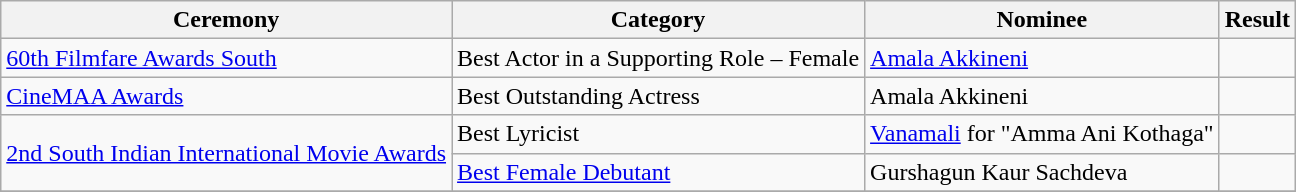<table class="wikitable">
<tr>
<th>Ceremony</th>
<th>Category</th>
<th>Nominee</th>
<th>Result</th>
</tr>
<tr>
<td rowspan="1"><a href='#'>60th Filmfare Awards South</a></td>
<td>Best Actor in a Supporting Role – Female</td>
<td><a href='#'>Amala Akkineni</a></td>
<td></td>
</tr>
<tr>
<td rowspan="1"><a href='#'>CineMAA Awards</a></td>
<td>Best Outstanding Actress</td>
<td>Amala Akkineni</td>
<td></td>
</tr>
<tr>
<td rowspan="2"><a href='#'>2nd South Indian International Movie Awards</a></td>
<td>Best Lyricist</td>
<td><a href='#'>Vanamali</a> for "Amma Ani Kothaga"</td>
<td></td>
</tr>
<tr>
<td><a href='#'>Best Female Debutant</a></td>
<td>Gurshagun Kaur Sachdeva</td>
<td></td>
</tr>
<tr>
</tr>
</table>
